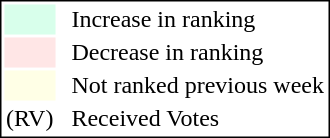<table style="border:1px solid black;">
<tr>
<td style="background:#D8FFEB; width:20px;"></td>
<td> </td>
<td>Increase in ranking</td>
</tr>
<tr>
<td style="background:#FFE6E6; width:20px;"></td>
<td> </td>
<td>Decrease in ranking</td>
</tr>
<tr>
<td style="background:#FFFFE6; width:20px;"></td>
<td> </td>
<td>Not ranked previous week</td>
</tr>
<tr>
<td>(RV)</td>
<td> </td>
<td>Received Votes</td>
</tr>
</table>
